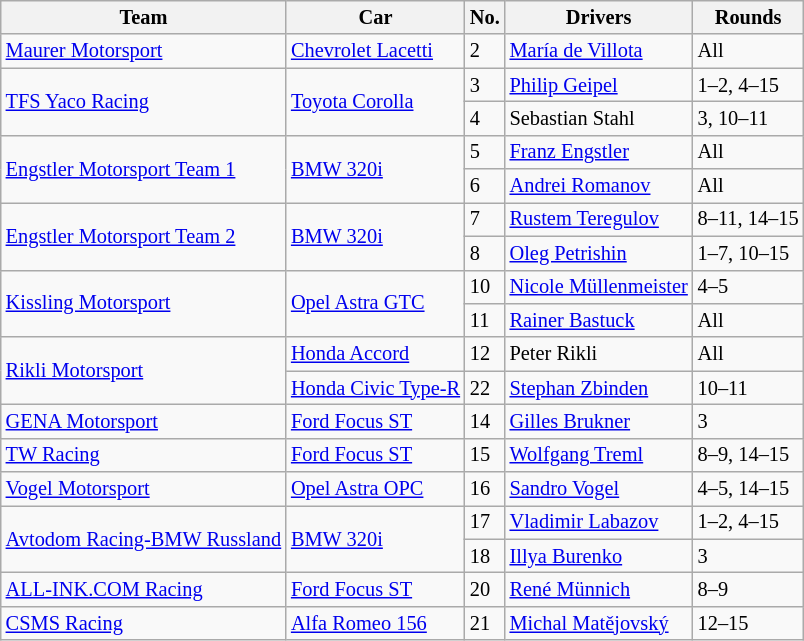<table class="wikitable" style="font-size: 85%;">
<tr>
<th>Team</th>
<th>Car</th>
<th>No.</th>
<th>Drivers</th>
<th>Rounds</th>
</tr>
<tr>
<td> <a href='#'>Maurer Motorsport</a></td>
<td><a href='#'>Chevrolet Lacetti</a></td>
<td>2</td>
<td> <a href='#'>María de Villota</a></td>
<td>All</td>
</tr>
<tr>
<td rowspan=2> <a href='#'>TFS Yaco Racing</a></td>
<td rowspan=2><a href='#'>Toyota Corolla</a></td>
<td>3</td>
<td> <a href='#'>Philip Geipel</a></td>
<td>1–2, 4–15</td>
</tr>
<tr>
<td>4</td>
<td> Sebastian Stahl</td>
<td>3, 10–11</td>
</tr>
<tr>
<td rowspan=2> <a href='#'>Engstler Motorsport Team 1</a></td>
<td rowspan=2><a href='#'>BMW 320i</a></td>
<td>5</td>
<td> <a href='#'>Franz Engstler</a></td>
<td>All</td>
</tr>
<tr>
<td>6</td>
<td> <a href='#'>Andrei Romanov</a></td>
<td>All</td>
</tr>
<tr>
<td rowspan=2> <a href='#'>Engstler Motorsport Team 2</a></td>
<td rowspan=2><a href='#'>BMW 320i</a></td>
<td>7</td>
<td> <a href='#'>Rustem Teregulov</a></td>
<td>8–11, 14–15</td>
</tr>
<tr>
<td>8</td>
<td> <a href='#'>Oleg Petrishin</a></td>
<td>1–7, 10–15</td>
</tr>
<tr>
<td rowspan=2> <a href='#'>Kissling Motorsport</a></td>
<td rowspan=2><a href='#'>Opel Astra GTC</a></td>
<td>10</td>
<td> <a href='#'>Nicole Müllenmeister</a></td>
<td>4–5</td>
</tr>
<tr>
<td>11</td>
<td> <a href='#'>Rainer Bastuck</a></td>
<td>All</td>
</tr>
<tr>
<td rowspan=2> <a href='#'>Rikli Motorsport</a></td>
<td><a href='#'>Honda Accord</a></td>
<td>12</td>
<td> Peter Rikli</td>
<td>All</td>
</tr>
<tr>
<td><a href='#'>Honda Civic Type-R</a></td>
<td>22</td>
<td> <a href='#'>Stephan Zbinden</a></td>
<td>10–11</td>
</tr>
<tr>
<td> <a href='#'>GENA Motorsport</a></td>
<td><a href='#'>Ford Focus ST</a></td>
<td>14</td>
<td> <a href='#'>Gilles Brukner</a></td>
<td>3</td>
</tr>
<tr>
<td> <a href='#'>TW Racing</a></td>
<td><a href='#'>Ford Focus ST</a></td>
<td>15</td>
<td> <a href='#'>Wolfgang Treml</a></td>
<td>8–9, 14–15</td>
</tr>
<tr>
<td> <a href='#'>Vogel Motorsport</a></td>
<td><a href='#'>Opel Astra OPC</a></td>
<td>16</td>
<td> <a href='#'>Sandro Vogel</a></td>
<td>4–5, 14–15</td>
</tr>
<tr>
<td rowspan=2> <a href='#'>Avtodom Racing-BMW Russland</a></td>
<td rowspan=2><a href='#'>BMW 320i</a></td>
<td>17</td>
<td> <a href='#'>Vladimir Labazov</a></td>
<td>1–2, 4–15</td>
</tr>
<tr>
<td>18</td>
<td> <a href='#'>Illya Burenko</a></td>
<td>3</td>
</tr>
<tr>
<td> <a href='#'>ALL-INK.COM Racing</a></td>
<td><a href='#'>Ford Focus ST</a></td>
<td>20</td>
<td> <a href='#'>René Münnich</a></td>
<td>8–9</td>
</tr>
<tr>
<td> <a href='#'>CSMS Racing</a></td>
<td><a href='#'>Alfa Romeo 156</a></td>
<td>21</td>
<td> <a href='#'>Michal Matějovský</a></td>
<td>12–15</td>
</tr>
</table>
